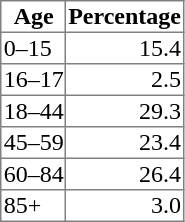<table class="toc" align=right border=1 style="border-collapse: collapse; margin-right: 10pt; margin-top: 1em">
<tr>
<th>Age</th>
<th>Percentage</th>
</tr>
<tr>
<td>0–15</td>
<td align=right>15.4</td>
</tr>
<tr>
<td>16–17</td>
<td align=right>2.5</td>
</tr>
<tr>
<td>18–44</td>
<td align=right>29.3</td>
</tr>
<tr>
<td>45–59</td>
<td align=right>23.4</td>
</tr>
<tr>
<td>60–84</td>
<td align=right>26.4</td>
</tr>
<tr>
<td>85+</td>
<td align=right>3.0</td>
</tr>
</table>
